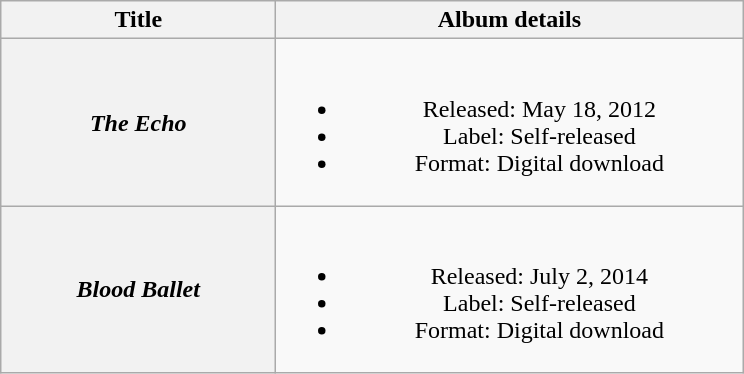<table class="wikitable plainrowheaders" style="text-align:center;">
<tr>
<th scope="col" style="width:11em;">Title</th>
<th scope="col" style="width:19em;">Album details</th>
</tr>
<tr>
<th scope="row"><em>The Echo</em></th>
<td><br><ul><li>Released: May 18, 2012</li><li>Label: Self-released</li><li>Format: Digital download</li></ul></td>
</tr>
<tr>
<th scope="row"><em>Blood Ballet</em></th>
<td><br><ul><li>Released: July 2, 2014</li><li>Label: Self-released</li><li>Format: Digital download</li></ul></td>
</tr>
</table>
